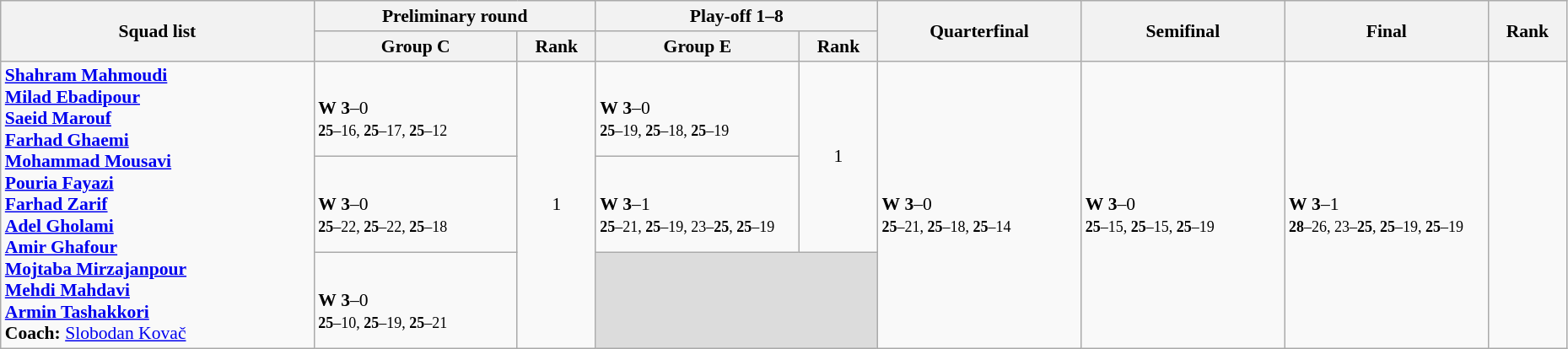<table class="wikitable" width="98%" style="text-align:left; font-size:90%">
<tr>
<th rowspan="2" width="20%">Squad list</th>
<th colspan="2">Preliminary round</th>
<th colspan="2">Play-off 1–8</th>
<th rowspan="2" width="13%">Quarterfinal</th>
<th rowspan="2" width="13%">Semifinal</th>
<th rowspan="2" width="13%">Final</th>
<th rowspan="2" width="5%">Rank</th>
</tr>
<tr>
<th width="13%">Group C</th>
<th width="5%">Rank</th>
<th width="13%">Group E</th>
<th width="5%">Rank</th>
</tr>
<tr>
<td rowspan=3><strong><a href='#'>Shahram Mahmoudi</a><br><a href='#'>Milad Ebadipour</a><br><a href='#'>Saeid Marouf</a><br><a href='#'>Farhad Ghaemi</a><br><a href='#'>Mohammad Mousavi</a><br><a href='#'>Pouria Fayazi</a><br><a href='#'>Farhad Zarif</a><br><a href='#'>Adel Gholami</a><br><a href='#'>Amir Ghafour</a><br><a href='#'>Mojtaba Mirzajanpour</a><br><a href='#'>Mehdi Mahdavi</a><br><a href='#'>Armin Tashakkori</a><br>Coach:</strong>  <a href='#'>Slobodan Kovač</a></td>
<td><br><strong>W</strong> <strong>3</strong>–0<br><small><strong>25</strong>–16, <strong>25</strong>–17, <strong>25</strong>–12</small></td>
<td rowspan=3 align=center>1 <strong></strong></td>
<td><br><strong>W</strong> <strong>3</strong>–0<br><small><strong>25</strong>–19, <strong>25</strong>–18, <strong>25</strong>–19</small></td>
<td rowspan=2 align=center>1 <strong></strong></td>
<td rowspan=3><br><strong>W</strong> <strong>3</strong>–0<br><small><strong>25</strong>–21, <strong>25</strong>–18, <strong>25</strong>–14</small></td>
<td rowspan=3><br><strong>W</strong> <strong>3</strong>–0<br><small><strong>25</strong>–15, <strong>25</strong>–15, <strong>25</strong>–19</small></td>
<td rowspan=3><br><strong>W</strong> <strong>3</strong>–1<br><small><strong>28</strong>–26, 23–<strong>25</strong>, <strong>25</strong>–19, <strong>25</strong>–19</small></td>
<td rowspan=3 align=center></td>
</tr>
<tr>
<td><br><strong>W</strong> <strong>3</strong>–0<br><small><strong>25</strong>–22, <strong>25</strong>–22, <strong>25</strong>–18</small></td>
<td><br><strong>W</strong> <strong>3</strong>–1<br><small><strong>25</strong>–21, <strong>25</strong>–19, 23–<strong>25</strong>, <strong>25</strong>–19</small></td>
</tr>
<tr>
<td><br><strong>W</strong> <strong>3</strong>–0<br><small><strong>25</strong>–10, <strong>25</strong>–19, <strong>25</strong>–21</small></td>
<td colspan=2 bgcolor=#DCDCDC></td>
</tr>
</table>
